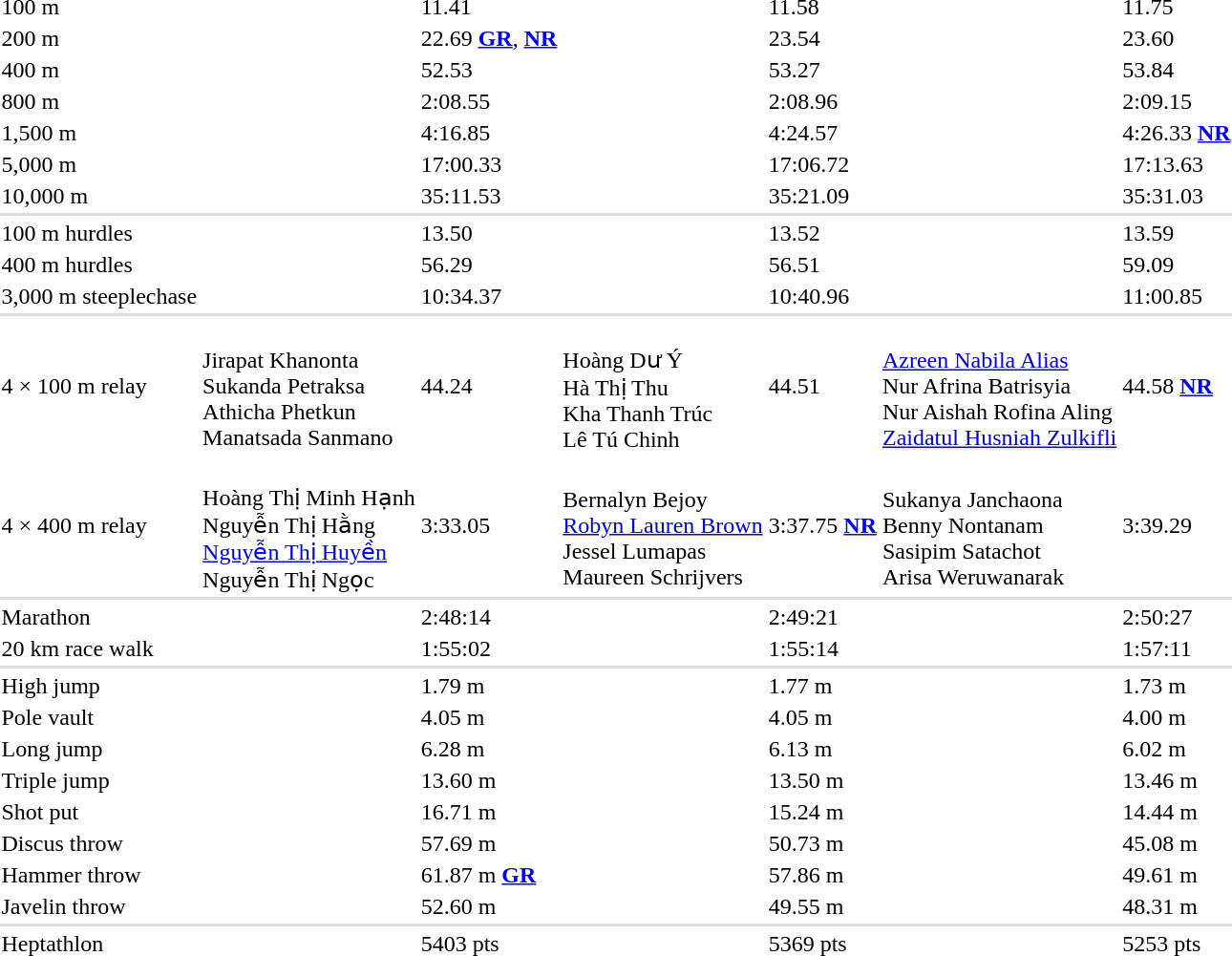<table>
<tr>
<td>100 m<br></td>
<td></td>
<td>11.41</td>
<td></td>
<td>11.58</td>
<td></td>
<td>11.75</td>
</tr>
<tr>
<td>200 m<br></td>
<td></td>
<td>22.69 <strong><a href='#'>GR</a></strong>, <strong><a href='#'>NR</a></strong></td>
<td></td>
<td>23.54</td>
<td></td>
<td>23.60</td>
</tr>
<tr>
<td>400 m<br></td>
<td></td>
<td>52.53</td>
<td></td>
<td>53.27</td>
<td></td>
<td>53.84</td>
</tr>
<tr>
<td>800 m<br></td>
<td></td>
<td>2:08.55</td>
<td></td>
<td>2:08.96</td>
<td></td>
<td>2:09.15</td>
</tr>
<tr>
<td>1,500 m<br></td>
<td></td>
<td>4:16.85</td>
<td></td>
<td>4:24.57</td>
<td></td>
<td>4:26.33 <strong><a href='#'>NR</a></strong></td>
</tr>
<tr>
<td>5,000 m<br></td>
<td></td>
<td>17:00.33</td>
<td></td>
<td>17:06.72</td>
<td></td>
<td>17:13.63</td>
</tr>
<tr>
<td>10,000 m<br></td>
<td></td>
<td>35:11.53</td>
<td></td>
<td>35:21.09</td>
<td></td>
<td>35:31.03</td>
</tr>
<tr bgcolor=#dddddd>
<td colspan=7></td>
</tr>
<tr>
<td>100 m hurdles<br></td>
<td></td>
<td>13.50</td>
<td></td>
<td>13.52</td>
<td></td>
<td>13.59</td>
</tr>
<tr>
<td>400 m hurdles<br></td>
<td></td>
<td>56.29</td>
<td></td>
<td>56.51</td>
<td></td>
<td>59.09</td>
</tr>
<tr>
<td>3,000 m steeplechase<br></td>
<td></td>
<td>10:34.37</td>
<td></td>
<td>10:40.96</td>
<td></td>
<td>11:00.85</td>
</tr>
<tr bgcolor=#dddddd>
<td colspan=7></td>
</tr>
<tr>
<td>4 × 100 m relay<br></td>
<td><br>Jirapat Khanonta<br>Sukanda Petraksa<br>Athicha Phetkun<br>Manatsada Sanmano</td>
<td>44.24</td>
<td><br>Hoàng Dư Ý<br>Hà Thị Thu<br>Kha Thanh Trúc<br>Lê Tú Chinh</td>
<td>44.51</td>
<td><br><a href='#'>Azreen Nabila Alias</a><br>Nur Afrina Batrisyia<br>Nur Aishah Rofina Aling<br><a href='#'>Zaidatul Husniah Zulkifli</a></td>
<td>44.58 <strong><a href='#'>NR</a></strong></td>
</tr>
<tr>
<td>4 × 400 m relay<br></td>
<td><br>Hoàng Thị Minh Hạnh<br>Nguyễn Thị Hằng<br><a href='#'>Nguyễn Thị Huyền</a><br>Nguyễn Thị Ngọc</td>
<td>3:33.05</td>
<td><br>Bernalyn Bejoy<br><a href='#'>Robyn Lauren Brown</a><br>Jessel Lumapas<br>Maureen Schrijvers</td>
<td>3:37.75 <strong><a href='#'>NR</a></strong></td>
<td><br>Sukanya Janchaona<br>Benny Nontanam<br>Sasipim Satachot<br>Arisa Weruwanarak</td>
<td>3:39.29</td>
</tr>
<tr bgcolor=#dddddd>
<td colspan=7></td>
</tr>
<tr>
<td>Marathon<br></td>
<td></td>
<td>2:48:14</td>
<td></td>
<td>2:49:21</td>
<td></td>
<td>2:50:27</td>
</tr>
<tr>
<td>20 km race walk<br></td>
<td></td>
<td>1:55:02</td>
<td></td>
<td>1:55:14</td>
<td></td>
<td>1:57:11</td>
</tr>
<tr bgcolor=#dddddd>
<td colspan=7></td>
</tr>
<tr>
<td>High jump<br></td>
<td></td>
<td>1.79 m</td>
<td></td>
<td>1.77 m</td>
<td></td>
<td>1.73 m</td>
</tr>
<tr>
<td>Pole vault<br></td>
<td></td>
<td>4.05 m</td>
<td></td>
<td>4.05 m</td>
<td></td>
<td>4.00 m</td>
</tr>
<tr>
<td>Long jump<br></td>
<td></td>
<td>6.28 m</td>
<td></td>
<td>6.13 m</td>
<td></td>
<td>6.02 m</td>
</tr>
<tr>
<td>Triple jump<br></td>
<td></td>
<td>13.60 m</td>
<td></td>
<td>13.50 m</td>
<td></td>
<td>13.46 m</td>
</tr>
<tr>
<td>Shot put<br></td>
<td></td>
<td>16.71 m</td>
<td></td>
<td>15.24 m</td>
<td></td>
<td>14.44 m</td>
</tr>
<tr>
<td>Discus throw<br></td>
<td></td>
<td>57.69 m</td>
<td></td>
<td>50.73 m</td>
<td></td>
<td>45.08 m</td>
</tr>
<tr>
<td>Hammer throw<br></td>
<td></td>
<td>61.87 m <strong><a href='#'>GR</a></strong></td>
<td></td>
<td>57.86 m</td>
<td></td>
<td>49.61 m</td>
</tr>
<tr>
<td>Javelin throw<br></td>
<td></td>
<td>52.60 m</td>
<td></td>
<td>49.55 m</td>
<td></td>
<td>48.31 m</td>
</tr>
<tr bgcolor=#dddddd>
<td colspan=7></td>
</tr>
<tr>
<td>Heptathlon<br></td>
<td></td>
<td>5403 pts</td>
<td></td>
<td>5369 pts</td>
<td></td>
<td>5253 pts</td>
</tr>
</table>
